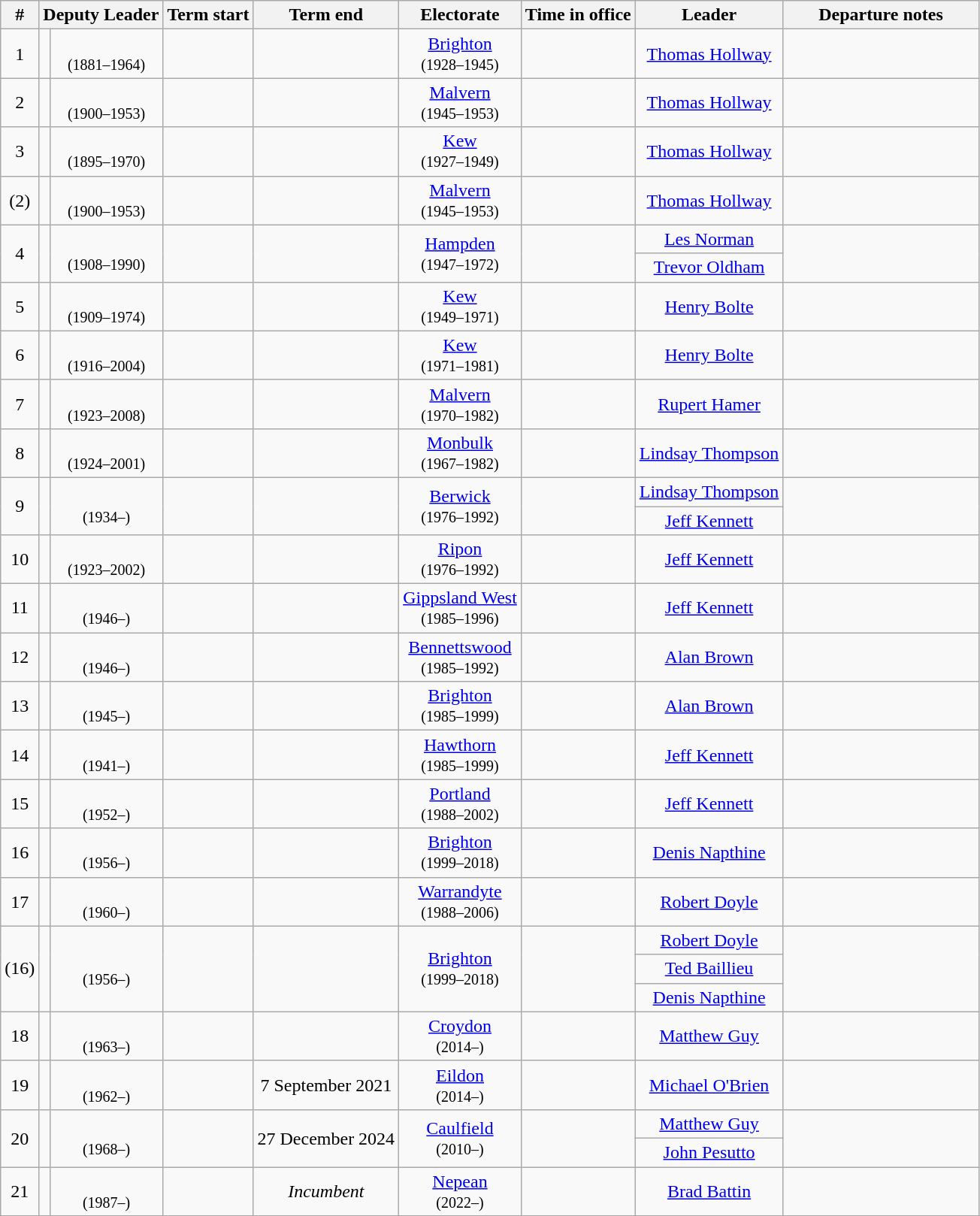<table class="wikitable sortable">
<tr>
<th>#</th>
<th colspan=2>Deputy Leader</th>
<th>Term start</th>
<th>Term end</th>
<th>Electorate</th>
<th>Time in office</th>
<th>Leader</th>
<th width=20%>Departure notes</th>
</tr>
<tr align=center>
<td>1</td>
<td></td>
<td><br><small>(1881–1964)</small></td>
<td></td>
<td></td>
<td><a href='#'>Brighton</a><br><small>(1928–1945)</small></td>
<td></td>
<td><a href='#'>Thomas Hollway</a></td>
<td></td>
</tr>
<tr align=center>
<td>2</td>
<td></td>
<td><br><small>(1900–1953)</small></td>
<td></td>
<td></td>
<td><a href='#'>Malvern</a><br><small>(1945–1953)</small></td>
<td></td>
<td><a href='#'>Thomas Hollway</a></td>
<td></td>
</tr>
<tr align=center>
<td>3</td>
<td></td>
<td><br><small>(1895–1970)</small></td>
<td></td>
<td></td>
<td><a href='#'>Kew</a><br><small>(1927–1949)</small></td>
<td></td>
<td><a href='#'>Thomas Hollway</a></td>
<td></td>
</tr>
<tr align=center>
<td>(2)</td>
<td></td>
<td><br><small>(1900–1953)</small></td>
<td></td>
<td></td>
<td><a href='#'>Malvern</a><br><small>(1945–1953)</small></td>
<td></td>
<td><a href='#'>Thomas Hollway</a></td>
<td></td>
</tr>
<tr align=center>
<td rowspan=2>4</td>
<td rowspan=2></td>
<td rowspan=2><br><small>(1908–1990)</small></td>
<td rowspan=2></td>
<td rowspan=2></td>
<td rowspan=2><a href='#'>Hampden</a><br><small>(1947–1972)</small></td>
<td rowspan=2></td>
<td><a href='#'>Les Norman</a></td>
<td rowspan=2></td>
</tr>
<tr align=center>
<td><a href='#'>Trevor Oldham</a></td>
</tr>
<tr align=center>
<td>5</td>
<td></td>
<td><br><small>(1909–1974)</small></td>
<td></td>
<td></td>
<td><a href='#'>Kew</a><br><small>(1949–1971)</small></td>
<td><strong></strong></td>
<td><a href='#'>Henry Bolte</a></td>
<td></td>
</tr>
<tr align=center>
<td>6</td>
<td></td>
<td><br><small>(1916–2004)</small></td>
<td></td>
<td></td>
<td><a href='#'>Kew</a><br><small>(1971–1981)</small></td>
<td></td>
<td><a href='#'>Henry Bolte</a></td>
<td></td>
</tr>
<tr align=center>
<td>7</td>
<td></td>
<td><br><small>(1923–2008)</small></td>
<td></td>
<td></td>
<td><a href='#'>Malvern</a><br><small>(1970–1982)</small></td>
<td></td>
<td><a href='#'>Rupert Hamer</a></td>
<td></td>
</tr>
<tr align=center>
<td>8</td>
<td></td>
<td><br><small>(1924–2001)</small></td>
<td></td>
<td></td>
<td><a href='#'>Monbulk</a><br><small>(1967–1982)</small></td>
<td></td>
<td><a href='#'>Lindsay Thompson</a></td>
<td></td>
</tr>
<tr align=center>
<td rowspan=2>9</td>
<td rowspan=2></td>
<td rowspan=2><br><small>(1934–)</small></td>
<td rowspan=2></td>
<td rowspan=2></td>
<td rowspan=2><a href='#'>Berwick</a><br><small>(1976–1992)</small></td>
<td rowspan=2></td>
<td><a href='#'>Lindsay Thompson</a></td>
<td rowspan=2></td>
</tr>
<tr align=center>
<td><a href='#'>Jeff Kennett</a></td>
</tr>
<tr align=center>
<td>10</td>
<td></td>
<td><br><small>(1923–2002)</small></td>
<td></td>
<td></td>
<td><a href='#'>Ripon</a><br><small>(1976–1992)</small></td>
<td></td>
<td><a href='#'>Jeff Kennett</a></td>
<td></td>
</tr>
<tr align=center>
<td>11</td>
<td></td>
<td><br><small>(1946–)</small></td>
<td></td>
<td></td>
<td><a href='#'>Gippsland West</a><br><small>(1985–1996)</small></td>
<td></td>
<td><a href='#'>Jeff Kennett</a></td>
<td></td>
</tr>
<tr align=center>
<td>12</td>
<td></td>
<td><br><small>(1946–)</small></td>
<td></td>
<td></td>
<td><a href='#'>Bennettswood</a><br><small>(1985–1992)</small></td>
<td></td>
<td><a href='#'>Alan Brown</a></td>
<td></td>
</tr>
<tr align=center>
<td>13</td>
<td></td>
<td><br><small>(1945–)</small></td>
<td></td>
<td></td>
<td><a href='#'>Brighton</a><br><small>(1985–1999)</small></td>
<td></td>
<td><a href='#'>Alan Brown</a></td>
<td></td>
</tr>
<tr align=center>
<td>14</td>
<td></td>
<td><br><small>(1941–)</small></td>
<td></td>
<td></td>
<td><a href='#'>Hawthorn</a><br><small>(1985–1999)</small></td>
<td></td>
<td><a href='#'>Jeff Kennett</a></td>
<td></td>
</tr>
<tr align=center>
<td>15</td>
<td></td>
<td><br><small>(1952–)</small></td>
<td></td>
<td></td>
<td><a href='#'>Portland</a><br><small>(1988–2002)</small></td>
<td></td>
<td><a href='#'>Jeff Kennett</a></td>
<td></td>
</tr>
<tr align=center>
<td>16</td>
<td></td>
<td><br><small>(1956–)</small></td>
<td></td>
<td></td>
<td><a href='#'>Brighton</a><br><small>(1999–2018)</small></td>
<td></td>
<td><a href='#'>Denis Napthine</a></td>
<td></td>
</tr>
<tr align=center>
<td>17</td>
<td></td>
<td><br><small>(1960–)</small></td>
<td></td>
<td></td>
<td><a href='#'>Warrandyte</a><br><small>(1988–2006)</small></td>
<td></td>
<td><a href='#'>Robert Doyle</a></td>
<td></td>
</tr>
<tr align=center>
<td rowspan=3>(16)</td>
<td rowspan=3></td>
<td rowspan=3><br><small>(1956–)</small></td>
<td rowspan=3></td>
<td rowspan=3></td>
<td rowspan=3><a href='#'>Brighton</a><br><small>(1999–2018)</small></td>
<td rowspan=3></td>
<td><a href='#'>Robert Doyle</a></td>
<td rowspan=3></td>
</tr>
<tr align=center>
<td><a href='#'>Ted Baillieu</a></td>
</tr>
<tr align=center>
<td><a href='#'>Denis Napthine</a></td>
</tr>
<tr align=center>
<td>18</td>
<td></td>
<td><br><small>(1963–)</small></td>
<td></td>
<td></td>
<td><a href='#'>Croydon</a><br><small>(2014–)</small></td>
<td></td>
<td><a href='#'>Matthew Guy</a></td>
<td></td>
</tr>
<tr align=center>
<td>19</td>
<td></td>
<td><br><small>(1962–)</small></td>
<td></td>
<td>7 September 2021</td>
<td><a href='#'>Eildon</a><br><small>(2014–)</small></td>
<td></td>
<td><a href='#'>Michael O'Brien</a></td>
<td></td>
</tr>
<tr align=center>
<td rowspan=2>20</td>
<td rowspan=2></td>
<td rowspan=2><br><small>(1968–)</small></td>
<td rowspan=2></td>
<td rowspan=2>27 December 2024</td>
<td rowspan=2><a href='#'>Caulfield</a><br><small>(2010–)</small></td>
<td rowspan=2></td>
<td><a href='#'>Matthew Guy</a></td>
<td rowspan=2></td>
</tr>
<tr align=center>
<td><a href='#'>John Pesutto</a></td>
</tr>
<tr align=center>
<td>21</td>
<td></td>
<td><br><small>(1987–)</small></td>
<td></td>
<td><em>Incumbent</em></td>
<td><a href='#'>Nepean</a><br><small>(2022–)</small></td>
<td></td>
<td><a href='#'>Brad Battin</a></td>
<td></td>
</tr>
</table>
